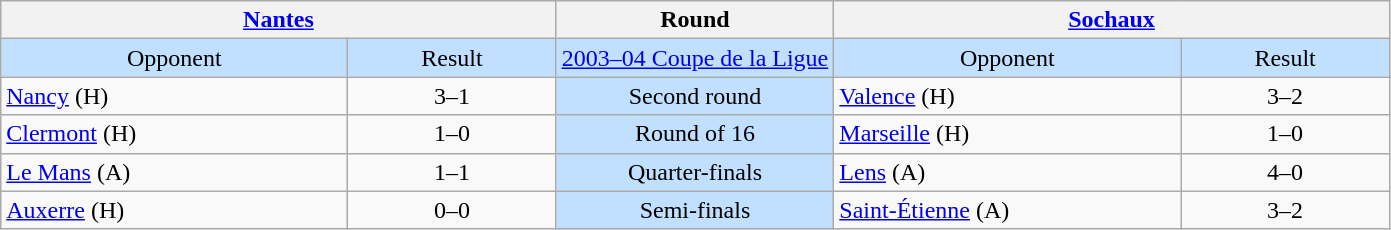<table class="wikitable" style="text-align:center; white-space:nowrap;">
<tr>
<th colspan="2"><a href='#'>Nantes</a></th>
<th>Round</th>
<th colspan="2"><a href='#'>Sochaux</a></th>
</tr>
<tr style="background:#C1E0FF;">
<td style="width:25%;">Opponent</td>
<td style="width:15%;">Result</td>
<td><a href='#'>2003–04 Coupe de la Ligue</a></td>
<td style="width:25%;">Opponent</td>
<td style="width:15%;">Result</td>
</tr>
<tr>
<td style="text-align:left"><a href='#'>Nancy</a> (H)</td>
<td>3–1 </td>
<td style="background:#C1E0FF;">Second round</td>
<td style="text-align:left"><a href='#'>Valence</a> (H)</td>
<td>3–2 </td>
</tr>
<tr>
<td style="text-align:left"><a href='#'>Clermont</a> (H)</td>
<td>1–0 </td>
<td style="background:#C1E0FF;">Round of 16</td>
<td style="text-align:left"><a href='#'>Marseille</a> (H)</td>
<td>1–0</td>
</tr>
<tr>
<td style="text-align:left"><a href='#'>Le Mans</a> (A)</td>
<td>1–1  </td>
<td style="background:#C1E0FF;">Quarter-finals</td>
<td style="text-align:left"><a href='#'>Lens</a> (A)</td>
<td>4–0</td>
</tr>
<tr>
<td style="text-align:left"><a href='#'>Auxerre</a> (H)</td>
<td>0–0  </td>
<td style="background:#C1E0FF;">Semi-finals</td>
<td style="text-align:left"><a href='#'>Saint-Étienne</a> (A)</td>
<td>3–2 </td>
</tr>
</table>
